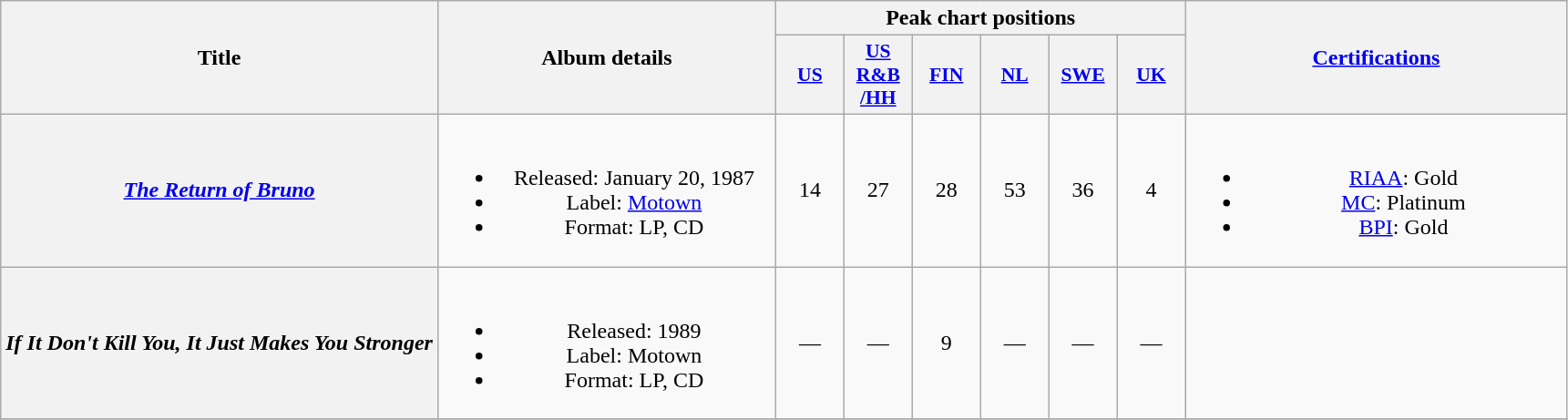<table class="wikitable plainrowheaders" style="text-align:center;">
<tr>
<th scope="col" rowspan="2">Title</th>
<th scope="col" rowspan="2" style="width:15em;">Album details</th>
<th colspan="6">Peak chart positions</th>
<th scope="col" rowspan="2" style="width:17em;"><a href='#'>Certifications</a></th>
</tr>
<tr>
<th scope="col" style="width:3em;font-size:90%;"><a href='#'>US</a><br></th>
<th scope="col" style="width:3em;font-size:90%;"><a href='#'>US<br>R&B<br>/HH</a><br></th>
<th scope="col" style="width:3em;font-size:90%;"><a href='#'>FIN</a><br></th>
<th scope="col" style="width:3em;font-size:90%;"><a href='#'>NL</a><br></th>
<th scope="col" style="width:3em;font-size:90%;"><a href='#'>SWE</a><br></th>
<th scope="col" style="width:3em;font-size:90%;"><a href='#'>UK</a><br></th>
</tr>
<tr>
<th scope="row"><em><a href='#'>The Return of Bruno</a></em></th>
<td><br><ul><li>Released: January 20, 1987</li><li>Label: <a href='#'>Motown</a></li><li>Format: LP, CD</li></ul></td>
<td>14</td>
<td>27</td>
<td>28</td>
<td>53</td>
<td>36</td>
<td>4</td>
<td><br><ul><li><a href='#'>RIAA</a>: Gold</li><li><a href='#'>MC</a>: Platinum</li><li><a href='#'>BPI</a>: Gold</li></ul></td>
</tr>
<tr>
<th scope="row"><em>If It Don't Kill You, It Just Makes You Stronger</em></th>
<td><br><ul><li>Released: 1989</li><li>Label: Motown</li><li>Format: LP, CD</li></ul></td>
<td>—</td>
<td>—</td>
<td>9</td>
<td>—</td>
<td>—</td>
<td>—</td>
<td></td>
</tr>
<tr>
</tr>
</table>
